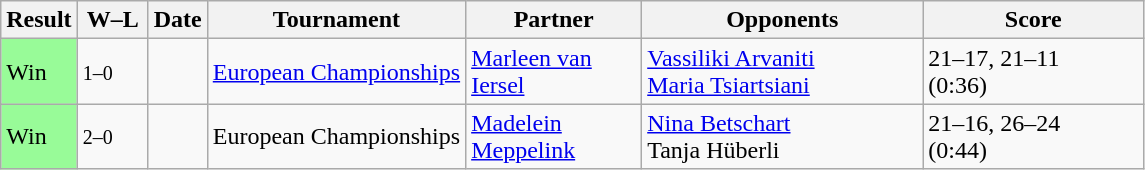<table class="sortable wikitable">
<tr>
<th>Result</th>
<th width=40, class="unsortable">W–L</th>
<th>Date</th>
<th>Tournament</th>
<th width=110>Partner</th>
<th width=180>Opponents</th>
<th width=140, class="unsortable">Score</th>
</tr>
<tr>
<td bgcolor="98FB98">Win</td>
<td><small>1–0</small></td>
<td></td>
<td><a href='#'>European Championships</a></td>
<td><a href='#'>Marleen van Iersel</a></td>
<td> <a href='#'>Vassiliki Arvaniti</a><br> <a href='#'>Maria Tsiartsiani</a></td>
<td>21–17, 21–11<br>(0:36)</td>
</tr>
<tr>
<td bgcolor="98FB98">Win</td>
<td><small>2–0</small></td>
<td><a href='#'></a></td>
<td>European Championships</td>
<td><a href='#'>Madelein Meppelink</a></td>
<td> <a href='#'>Nina Betschart</a><br> Tanja Hüberli</td>
<td>21–16, 26–24<br>(0:44)</td>
</tr>
</table>
